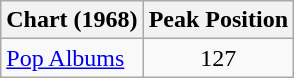<table class="wikitable">
<tr>
<th style="text-align:center;">Chart (1968)</th>
<th style="text-align:center;">Peak Position</th>
</tr>
<tr>
<td><a href='#'>Pop Albums</a></td>
<td style="text-align:center;">127</td>
</tr>
</table>
